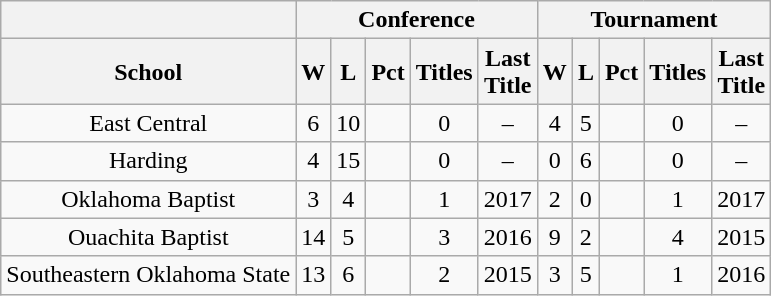<table class="wikitable sortable" style=text-align:center>
<tr>
<th></th>
<th colspan=5>Conference</th>
<th colspan=5>Tournament</th>
</tr>
<tr>
<th>School</th>
<th>W</th>
<th>L</th>
<th>Pct</th>
<th>Titles</th>
<th>Last<br>Title</th>
<th>W</th>
<th>L</th>
<th>Pct</th>
<th>Titles</th>
<th>Last<br>Title</th>
</tr>
<tr>
<td>East Central</td>
<td>6</td>
<td>10</td>
<td></td>
<td>0</td>
<td>–</td>
<td>4</td>
<td>5</td>
<td></td>
<td>0</td>
<td>–</td>
</tr>
<tr>
<td>Harding</td>
<td>4</td>
<td>15</td>
<td></td>
<td>0</td>
<td>–</td>
<td>0</td>
<td>6</td>
<td></td>
<td>0</td>
<td>–</td>
</tr>
<tr>
<td>Oklahoma Baptist</td>
<td>3</td>
<td>4</td>
<td></td>
<td>1</td>
<td>2017</td>
<td>2</td>
<td>0</td>
<td></td>
<td>1</td>
<td>2017</td>
</tr>
<tr>
<td>Ouachita Baptist</td>
<td>14</td>
<td>5</td>
<td></td>
<td>3</td>
<td>2016</td>
<td>9</td>
<td>2</td>
<td></td>
<td>4</td>
<td>2015</td>
</tr>
<tr>
<td>Southeastern Oklahoma State</td>
<td>13</td>
<td>6</td>
<td></td>
<td>2</td>
<td>2015</td>
<td>3</td>
<td>5</td>
<td></td>
<td>1</td>
<td>2016</td>
</tr>
</table>
